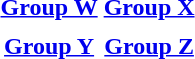<table>
<tr valign=top>
<th align="center"><a href='#'>Group W</a></th>
<th align="center"><a href='#'>Group X</a></th>
</tr>
<tr valign=top>
<td align="left"></td>
<td align="left"></td>
</tr>
<tr valign=top>
<th align="center"><a href='#'>Group Y</a></th>
<th align="center"><a href='#'>Group Z</a></th>
</tr>
<tr valign=top>
<td align="left"></td>
<td align="left"></td>
</tr>
</table>
